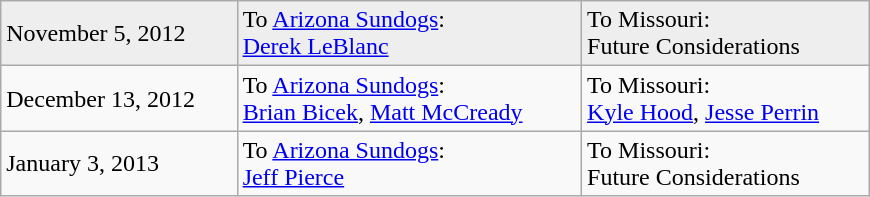<table class="wikitable" style="border:1px solid #999999; width:580px;">
<tr bgcolor="eeeeee">
<td>November 5, 2012</td>
<td valign="top">To <a href='#'>Arizona Sundogs</a>: <br> <a href='#'>Derek LeBlanc</a></td>
<td valign="top">To Missouri: <br> Future Considerations</td>
</tr>
<tr bgcolor=>
<td>December 13, 2012</td>
<td valign="top">To <a href='#'>Arizona Sundogs</a>: <br> <a href='#'>Brian Bicek</a>, <a href='#'>Matt McCready</a></td>
<td valign="top">To Missouri: <br> <a href='#'>Kyle Hood</a>, <a href='#'>Jesse Perrin</a></td>
</tr>
<tr bgcolor=>
<td>January 3, 2013</td>
<td valign="top">To <a href='#'>Arizona Sundogs</a>: <br> <a href='#'>Jeff Pierce</a></td>
<td valign="top">To Missouri: <br> Future Considerations</td>
</tr>
</table>
